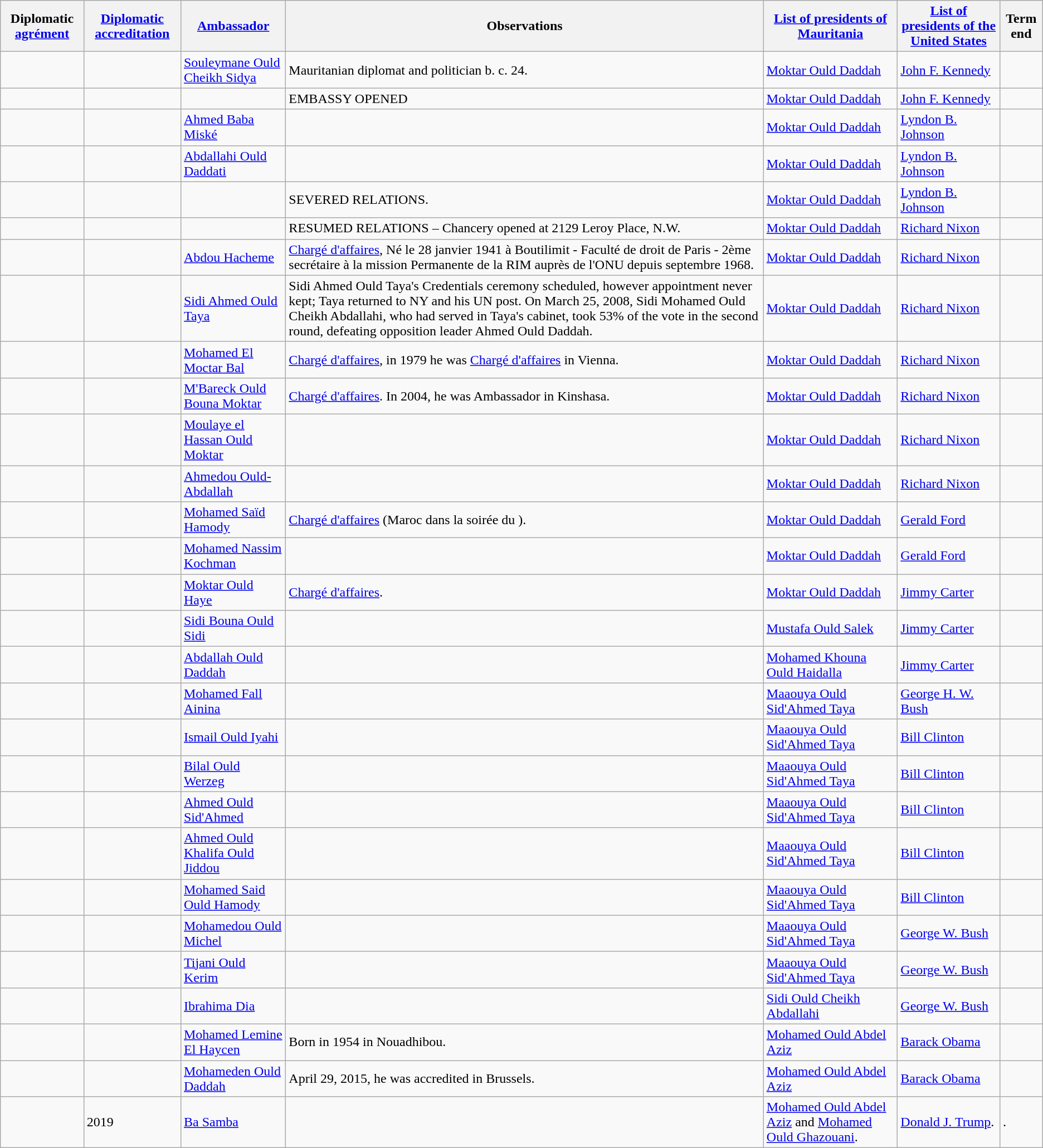<table class="wikitable sortable">
<tr>
<th>Diplomatic <a href='#'>agrément</a></th>
<th><a href='#'>Diplomatic accreditation</a></th>
<th><a href='#'>Ambassador</a></th>
<th>Observations</th>
<th><a href='#'>List of presidents of Mauritania</a></th>
<th><a href='#'>List of presidents of the United States</a></th>
<th>Term end</th>
</tr>
<tr>
<td></td>
<td></td>
<td><a href='#'>Souleymane Ould Cheikh Sidya</a></td>
<td>Mauritanian diplomat and politician b. c. 24.</td>
<td><a href='#'>Moktar Ould Daddah</a></td>
<td><a href='#'>John F. Kennedy</a></td>
<td></td>
</tr>
<tr>
<td></td>
<td></td>
<td></td>
<td>EMBASSY OPENED</td>
<td><a href='#'>Moktar Ould Daddah</a></td>
<td><a href='#'>John F. Kennedy</a></td>
<td></td>
</tr>
<tr>
<td></td>
<td></td>
<td><a href='#'>Ahmed Baba Miské</a></td>
<td></td>
<td><a href='#'>Moktar Ould Daddah</a></td>
<td><a href='#'>Lyndon B. Johnson</a></td>
<td></td>
</tr>
<tr>
<td></td>
<td></td>
<td><a href='#'>Abdallahi Ould Daddati</a></td>
<td></td>
<td><a href='#'>Moktar Ould Daddah</a></td>
<td><a href='#'>Lyndon B. Johnson</a></td>
<td></td>
</tr>
<tr>
<td></td>
<td></td>
<td></td>
<td>SEVERED RELATIONS.</td>
<td><a href='#'>Moktar Ould Daddah</a></td>
<td><a href='#'>Lyndon B. Johnson</a></td>
<td></td>
</tr>
<tr>
<td></td>
<td></td>
<td></td>
<td>RESUMED RELATIONS – Chancery opened at 2129 Leroy Place, N.W.</td>
<td><a href='#'>Moktar Ould Daddah</a></td>
<td><a href='#'>Richard Nixon</a></td>
<td></td>
</tr>
<tr>
<td></td>
<td></td>
<td><a href='#'>Abdou Hacheme</a></td>
<td><a href='#'>Chargé d'affaires</a>, Né le 28 janvier 1941 à Boutilimit - Faculté de droit de Paris - 2ème secrétaire à la mission Permanente de la RIM auprès de l'ONU depuis septembre 1968.</td>
<td><a href='#'>Moktar Ould Daddah</a></td>
<td><a href='#'>Richard Nixon</a></td>
<td></td>
</tr>
<tr>
<td></td>
<td></td>
<td><a href='#'>Sidi Ahmed Ould Taya</a></td>
<td>Sidi Ahmed Ould Taya's Credentials ceremony scheduled, however appointment never kept; Taya returned to NY and his UN post. On March 25, 2008, Sidi Mohamed Ould Cheikh Abdallahi, who had served in Taya's cabinet, took 53% of the vote in the second round, defeating opposition leader Ahmed Ould Daddah.</td>
<td><a href='#'>Moktar Ould Daddah</a></td>
<td><a href='#'>Richard Nixon</a></td>
<td></td>
</tr>
<tr>
<td></td>
<td></td>
<td><a href='#'>Mohamed El Moctar Bal</a></td>
<td><a href='#'>Chargé d'affaires</a>, in 1979 he was <a href='#'>Chargé d'affaires</a> in Vienna.</td>
<td><a href='#'>Moktar Ould Daddah</a></td>
<td><a href='#'>Richard Nixon</a></td>
<td></td>
</tr>
<tr>
<td></td>
<td></td>
<td><a href='#'>M'Bareck Ould Bouna Moktar</a></td>
<td><a href='#'>Chargé d'affaires</a>. In 2004, he was Ambassador in Kinshasa.</td>
<td><a href='#'>Moktar Ould Daddah</a></td>
<td><a href='#'>Richard Nixon</a></td>
<td></td>
</tr>
<tr>
<td></td>
<td></td>
<td><a href='#'>Moulaye el Hassan Ould Moktar</a></td>
<td></td>
<td><a href='#'>Moktar Ould Daddah</a></td>
<td><a href='#'>Richard Nixon</a></td>
<td></td>
</tr>
<tr>
<td></td>
<td></td>
<td><a href='#'>Ahmedou Ould-Abdallah</a></td>
<td></td>
<td><a href='#'>Moktar Ould Daddah</a></td>
<td><a href='#'>Richard Nixon</a></td>
<td></td>
</tr>
<tr>
<td></td>
<td></td>
<td><a href='#'>Mohamed Saïd Hamody</a></td>
<td><a href='#'>Chargé d'affaires</a> (Maroc dans la soirée du ).</td>
<td><a href='#'>Moktar Ould Daddah</a></td>
<td><a href='#'>Gerald Ford</a></td>
<td></td>
</tr>
<tr>
<td></td>
<td></td>
<td><a href='#'>Mohamed Nassim Kochman</a></td>
<td></td>
<td><a href='#'>Moktar Ould Daddah</a></td>
<td><a href='#'>Gerald Ford</a></td>
<td></td>
</tr>
<tr>
<td></td>
<td></td>
<td><a href='#'>Moktar Ould Haye</a></td>
<td><a href='#'>Chargé d'affaires</a>.</td>
<td><a href='#'>Moktar Ould Daddah</a></td>
<td><a href='#'>Jimmy Carter</a></td>
<td></td>
</tr>
<tr>
<td></td>
<td></td>
<td><a href='#'>Sidi Bouna Ould Sidi</a></td>
<td></td>
<td><a href='#'>Mustafa Ould Salek</a></td>
<td><a href='#'>Jimmy Carter</a></td>
<td></td>
</tr>
<tr>
<td></td>
<td></td>
<td><a href='#'>Abdallah Ould Daddah</a></td>
<td></td>
<td><a href='#'>Mohamed Khouna Ould Haidalla</a></td>
<td><a href='#'>Jimmy Carter</a></td>
<td></td>
</tr>
<tr>
<td></td>
<td></td>
<td><a href='#'>Mohamed Fall Ainina</a></td>
<td></td>
<td><a href='#'>Maaouya Ould Sid'Ahmed Taya</a></td>
<td><a href='#'>George H. W. Bush</a></td>
<td></td>
</tr>
<tr>
<td></td>
<td></td>
<td><a href='#'>Ismail Ould Iyahi</a></td>
<td></td>
<td><a href='#'>Maaouya Ould Sid'Ahmed Taya</a></td>
<td><a href='#'>Bill Clinton</a></td>
<td></td>
</tr>
<tr>
<td></td>
<td></td>
<td><a href='#'>Bilal Ould Werzeg</a></td>
<td></td>
<td><a href='#'>Maaouya Ould Sid'Ahmed Taya</a></td>
<td><a href='#'>Bill Clinton</a></td>
<td></td>
</tr>
<tr>
<td></td>
<td></td>
<td><a href='#'>Ahmed Ould Sid'Ahmed</a></td>
<td></td>
<td><a href='#'>Maaouya Ould Sid'Ahmed Taya</a></td>
<td><a href='#'>Bill Clinton</a></td>
<td></td>
</tr>
<tr>
<td></td>
<td></td>
<td><a href='#'>Ahmed Ould Khalifa Ould Jiddou</a></td>
<td></td>
<td><a href='#'>Maaouya Ould Sid'Ahmed Taya</a></td>
<td><a href='#'>Bill Clinton</a></td>
<td></td>
</tr>
<tr>
<td></td>
<td></td>
<td><a href='#'>Mohamed Said Ould Hamody</a></td>
<td></td>
<td><a href='#'>Maaouya Ould Sid'Ahmed Taya</a></td>
<td><a href='#'>Bill Clinton</a></td>
<td></td>
</tr>
<tr>
<td></td>
<td></td>
<td><a href='#'>Mohamedou Ould Michel</a></td>
<td></td>
<td><a href='#'>Maaouya Ould Sid'Ahmed Taya</a></td>
<td><a href='#'>George W. Bush</a></td>
<td></td>
</tr>
<tr>
<td></td>
<td></td>
<td><a href='#'>Tijani Ould Kerim</a></td>
<td></td>
<td><a href='#'>Maaouya Ould Sid'Ahmed Taya</a></td>
<td><a href='#'>George W. Bush</a></td>
<td></td>
</tr>
<tr>
<td></td>
<td></td>
<td><a href='#'>Ibrahima Dia</a></td>
<td></td>
<td><a href='#'>Sidi Ould Cheikh Abdallahi</a></td>
<td><a href='#'>George W. Bush</a></td>
<td></td>
</tr>
<tr>
<td></td>
<td></td>
<td><a href='#'>Mohamed Lemine El Haycen</a></td>
<td>Born in 1954 in Nouadhibou.</td>
<td><a href='#'>Mohamed Ould Abdel Aziz</a></td>
<td><a href='#'>Barack Obama</a></td>
<td></td>
</tr>
<tr>
<td></td>
<td></td>
<td><a href='#'>Mohameden Ould Daddah</a></td>
<td>April 29, 2015, he was accredited in Brussels.</td>
<td><a href='#'>Mohamed Ould Abdel Aziz</a></td>
<td><a href='#'>Barack Obama</a></td>
<td></td>
</tr>
<tr>
<td></td>
<td>2019</td>
<td><a href='#'>Ba Samba</a></td>
<td></td>
<td><a href='#'>Mohamed Ould Abdel Aziz</a> and <a href='#'>Mohamed Ould Ghazouani</a>.</td>
<td><a href='#'>Donald J. Trump</a>.</td>
<td>.</td>
</tr>
</table>
